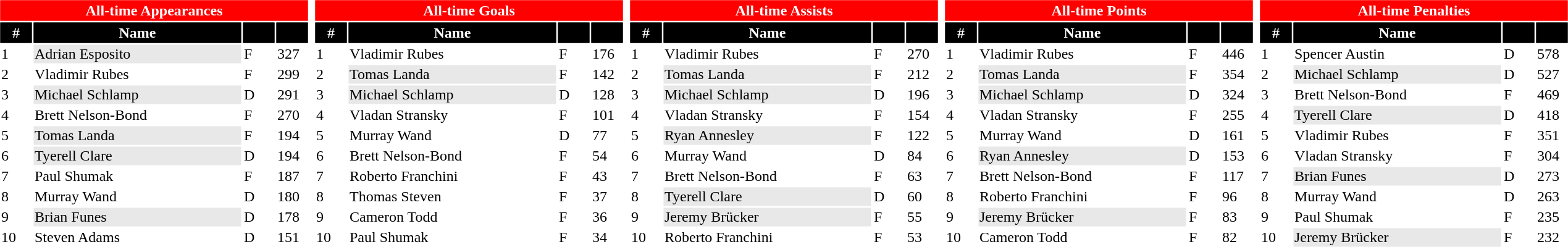<table>
<tr valign=top>
<td><br><table class="toccolours" style="width:21em">
<tr>
<th colspan="4" style="background:#FF0000;color:white;border:#FF0000 1px solid">All-time Appearances</th>
</tr>
<tr>
<th style="background:#000000;color:white;border:#000000 1px solid; width: 30px">#</th>
<th style="background:#000000;color:white;border:#000000 1px solid">Name</th>
<th style="background:#000000;color:white;border:#000000 1px solid; width: 30px"></th>
<th style="background:#000000;color:white;border:#000000 1px solid; width: 30px"></th>
</tr>
<tr>
<td>1</td>
<td bgcolor="#e8e8e8"> Adrian Esposito</td>
<td>F</td>
<td>327</td>
</tr>
<tr>
<td>2</td>
<td> Vladimir Rubes</td>
<td>F</td>
<td>299</td>
</tr>
<tr>
<td>3</td>
<td bgcolor="#e8e8e8"> Michael Schlamp</td>
<td>D</td>
<td>291</td>
</tr>
<tr>
<td>4</td>
<td> Brett Nelson-Bond</td>
<td>F</td>
<td>270</td>
</tr>
<tr>
<td>5</td>
<td bgcolor="#e8e8e8"> Tomas Landa</td>
<td>F</td>
<td>194</td>
</tr>
<tr>
<td>6</td>
<td bgcolor="#e8e8e8"> Tyerell Clare</td>
<td>D</td>
<td>194</td>
</tr>
<tr>
<td>7</td>
<td> Paul Shumak</td>
<td>F</td>
<td>187</td>
</tr>
<tr>
<td>8</td>
<td> Murray Wand</td>
<td>D</td>
<td>180</td>
</tr>
<tr>
<td>9</td>
<td bgcolor="#e8e8e8"> Brian Funes</td>
<td>D</td>
<td>178</td>
</tr>
<tr>
<td>10</td>
<td> Steven Adams</td>
<td>D</td>
<td>151</td>
</tr>
<tr>
</tr>
</table>
</td>
<td><br><table class="toccolours" style="width:21em">
<tr>
<th colspan="4" style="background:#FF0000;color:white;border:#FF0000 1px solid">All-time Goals</th>
</tr>
<tr>
<th style="background:#000000;color:white;border:#000000 1px solid; width: 30px">#</th>
<th style="background:#000000;color:white;border:#000000 1px solid">Name</th>
<th style="background:#000000;color:white;border:#000000 1px solid; width: 30px"></th>
<th style="background:#000000;color:white;border:#000000 1px solid; width: 30px"></th>
</tr>
<tr>
<td>1</td>
<td> Vladimir Rubes</td>
<td>F</td>
<td>176</td>
</tr>
<tr>
<td>2</td>
<td bgcolor="#e8e8e8"> Tomas Landa</td>
<td>F</td>
<td>142</td>
</tr>
<tr>
<td>3</td>
<td bgcolor="#e8e8e8"> Michael Schlamp</td>
<td>D</td>
<td>128</td>
</tr>
<tr>
<td>4</td>
<td> Vladan Stransky</td>
<td>F</td>
<td>101</td>
</tr>
<tr>
<td>5</td>
<td> Murray Wand</td>
<td>D</td>
<td>77</td>
</tr>
<tr>
<td>6</td>
<td> Brett Nelson-Bond</td>
<td>F</td>
<td>54</td>
</tr>
<tr>
<td>7</td>
<td> Roberto Franchini</td>
<td>F</td>
<td>43</td>
</tr>
<tr>
<td>8</td>
<td> Thomas Steven</td>
<td>F</td>
<td>37</td>
</tr>
<tr>
<td>9</td>
<td> Cameron Todd</td>
<td>F</td>
<td>36</td>
</tr>
<tr>
<td>10</td>
<td> Paul Shumak</td>
<td>F</td>
<td>34</td>
</tr>
<tr>
</tr>
</table>
</td>
<td><br><table class="toccolours" style="width:21em">
<tr>
<th colspan="4" style="background:#FF0000;color:white;border:#FF0000 1px solid">All-time Assists</th>
</tr>
<tr>
<th style="background:#000000;color:white;border:#000000 1px solid; width: 30px">#</th>
<th style="background:#000000;color:white;border:#000000 1px solid">Name</th>
<th style="background:#000000;color:white;border:#000000 1px solid; width: 30px"></th>
<th style="background:#000000;color:white;border:#000000 1px solid; width: 30px"></th>
</tr>
<tr>
<td>1</td>
<td> Vladimir Rubes</td>
<td>F</td>
<td>270</td>
</tr>
<tr>
<td>2</td>
<td bgcolor="#e8e8e8"> Tomas Landa</td>
<td>F</td>
<td>212</td>
</tr>
<tr>
<td>3</td>
<td bgcolor="#e8e8e8"> Michael Schlamp</td>
<td>D</td>
<td>196</td>
</tr>
<tr>
<td>4</td>
<td> Vladan Stransky</td>
<td>F</td>
<td>154</td>
</tr>
<tr>
<td>5</td>
<td bgcolor="#e8e8e8"> Ryan Annesley</td>
<td>F</td>
<td>122</td>
</tr>
<tr>
<td>6</td>
<td> Murray Wand</td>
<td>D</td>
<td>84</td>
</tr>
<tr>
<td>7</td>
<td> Brett Nelson-Bond</td>
<td>F</td>
<td>63</td>
</tr>
<tr>
<td>8</td>
<td bgcolor="#e8e8e8"> Tyerell Clare</td>
<td>D</td>
<td>60</td>
</tr>
<tr>
<td>9</td>
<td bgcolor="#e8e8e8"> Jeremy Brücker</td>
<td>F</td>
<td>55</td>
</tr>
<tr>
<td>10</td>
<td> Roberto Franchini</td>
<td>F</td>
<td>53</td>
</tr>
<tr>
</tr>
</table>
</td>
<td><br><table class="toccolours" style="width:21em">
<tr>
<th colspan="4" style="background:#FF0000;color:white;border:#FF0000 1px solid">All-time Points</th>
</tr>
<tr>
<th style="background:#000000;color:white;border:#000000 1px solid; width: 30px">#</th>
<th style="background:#000000;color:white;border:#000000 1px solid">Name</th>
<th style="background:#000000;color:white;border:#000000 1px solid; width: 30px"></th>
<th style="background:#000000;color:white;border:#000000 1px solid; width: 30px"></th>
</tr>
<tr>
<td>1</td>
<td> Vladimir Rubes</td>
<td>F</td>
<td>446</td>
</tr>
<tr>
<td>2</td>
<td bgcolor="#e8e8e8"> Tomas Landa</td>
<td>F</td>
<td>354</td>
</tr>
<tr>
<td>3</td>
<td bgcolor="#e8e8e8"> Michael Schlamp</td>
<td>D</td>
<td>324</td>
</tr>
<tr>
<td>4</td>
<td> Vladan Stransky</td>
<td>F</td>
<td>255</td>
</tr>
<tr>
<td>5</td>
<td> Murray Wand</td>
<td>D</td>
<td>161</td>
</tr>
<tr>
<td>6</td>
<td bgcolor="#e8e8e8"> Ryan Annesley</td>
<td>D</td>
<td>153</td>
</tr>
<tr>
<td>7</td>
<td> Brett Nelson-Bond</td>
<td>F</td>
<td>117</td>
</tr>
<tr>
<td>8</td>
<td> Roberto Franchini</td>
<td>F</td>
<td>96</td>
</tr>
<tr>
<td>9</td>
<td bgcolor="#e8e8e8"> Jeremy Brücker</td>
<td>F</td>
<td>83</td>
</tr>
<tr>
<td>10</td>
<td> Cameron Todd</td>
<td>F</td>
<td>82</td>
</tr>
<tr>
</tr>
</table>
</td>
<td><br><table class="toccolours" style="width:21em">
<tr>
<th colspan="4" style="background:#FF0000;color:white;border:#FF0000 1px solid">All-time Penalties</th>
</tr>
<tr>
<th style="background:#000000;color:white;border:#000000 1px solid; width: 30px">#</th>
<th style="background:#000000;color:white;border:#000000 1px solid">Name</th>
<th style="background:#000000;color:white;border:#000000 1px solid; width: 30px"></th>
<th style="background:#000000;color:white;border:#000000 1px solid; width: 30px"></th>
</tr>
<tr>
<td>1</td>
<td> Spencer Austin</td>
<td>D</td>
<td>578</td>
</tr>
<tr>
<td>2</td>
<td bgcolor="#e8e8e8"> Michael Schlamp</td>
<td>D</td>
<td>527</td>
</tr>
<tr>
<td>3</td>
<td> Brett Nelson-Bond</td>
<td>F</td>
<td>469</td>
</tr>
<tr>
<td>4</td>
<td bgcolor="#e8e8e8"> Tyerell Clare</td>
<td>D</td>
<td>418</td>
</tr>
<tr>
<td>5</td>
<td> Vladimir Rubes</td>
<td>F</td>
<td>351</td>
</tr>
<tr>
<td>6</td>
<td> Vladan Stransky</td>
<td>F</td>
<td>304</td>
</tr>
<tr>
<td>7</td>
<td bgcolor="#e8e8e8"> Brian Funes</td>
<td>D</td>
<td>273</td>
</tr>
<tr>
<td>8</td>
<td> Murray Wand</td>
<td>D</td>
<td>263</td>
</tr>
<tr>
<td>9</td>
<td> Paul Shumak</td>
<td>F</td>
<td>235</td>
</tr>
<tr>
<td>10</td>
<td bgcolor="#e8e8e8"> Jeremy Brücker</td>
<td>F</td>
<td>232</td>
</tr>
<tr>
</tr>
</table>
</td>
</tr>
</table>
